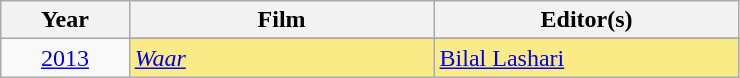<table class="wikitable">
<tr>
<th width="8%">Year</th>
<th width="19%">Film</th>
<th width="19%">Editor(s)</th>
</tr>
<tr>
<td rowspan=2 style="text-align:center"><a href='#'>2013</a><br></td>
</tr>
<tr style="background:#FAEB86">
<td><em><a href='#'>Waar</a></em></td>
<td><a href='#'>Bilal Lashari</a></td>
</tr>
</table>
